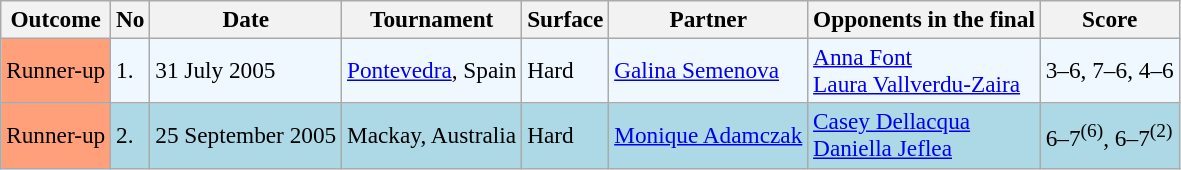<table class="sortable wikitable" style="font-size:97%;">
<tr>
<th>Outcome</th>
<th>No</th>
<th>Date</th>
<th>Tournament</th>
<th>Surface</th>
<th>Partner</th>
<th>Opponents in the final</th>
<th>Score</th>
</tr>
<tr style="background:#f0f8ff;">
<td style="background:#ffa07a;">Runner-up</td>
<td>1.</td>
<td>31 July 2005</td>
<td><a href='#'>Pontevedra</a>, Spain</td>
<td>Hard</td>
<td> <a href='#'>Galina Semenova</a></td>
<td> <a href='#'>Anna Font</a><br> <a href='#'>Laura Vallverdu-Zaira</a></td>
<td>3–6, 7–6, 4–6</td>
</tr>
<tr style="background:lightblue;">
<td style="background:#ffa07a;">Runner-up</td>
<td>2.</td>
<td>25 September 2005</td>
<td>Mackay, Australia</td>
<td>Hard</td>
<td> <a href='#'>Monique Adamczak</a></td>
<td> <a href='#'>Casey Dellacqua</a> <br>  <a href='#'>Daniella Jeflea</a></td>
<td>6–7<sup>(6)</sup>, 6–7<sup>(2)</sup></td>
</tr>
</table>
